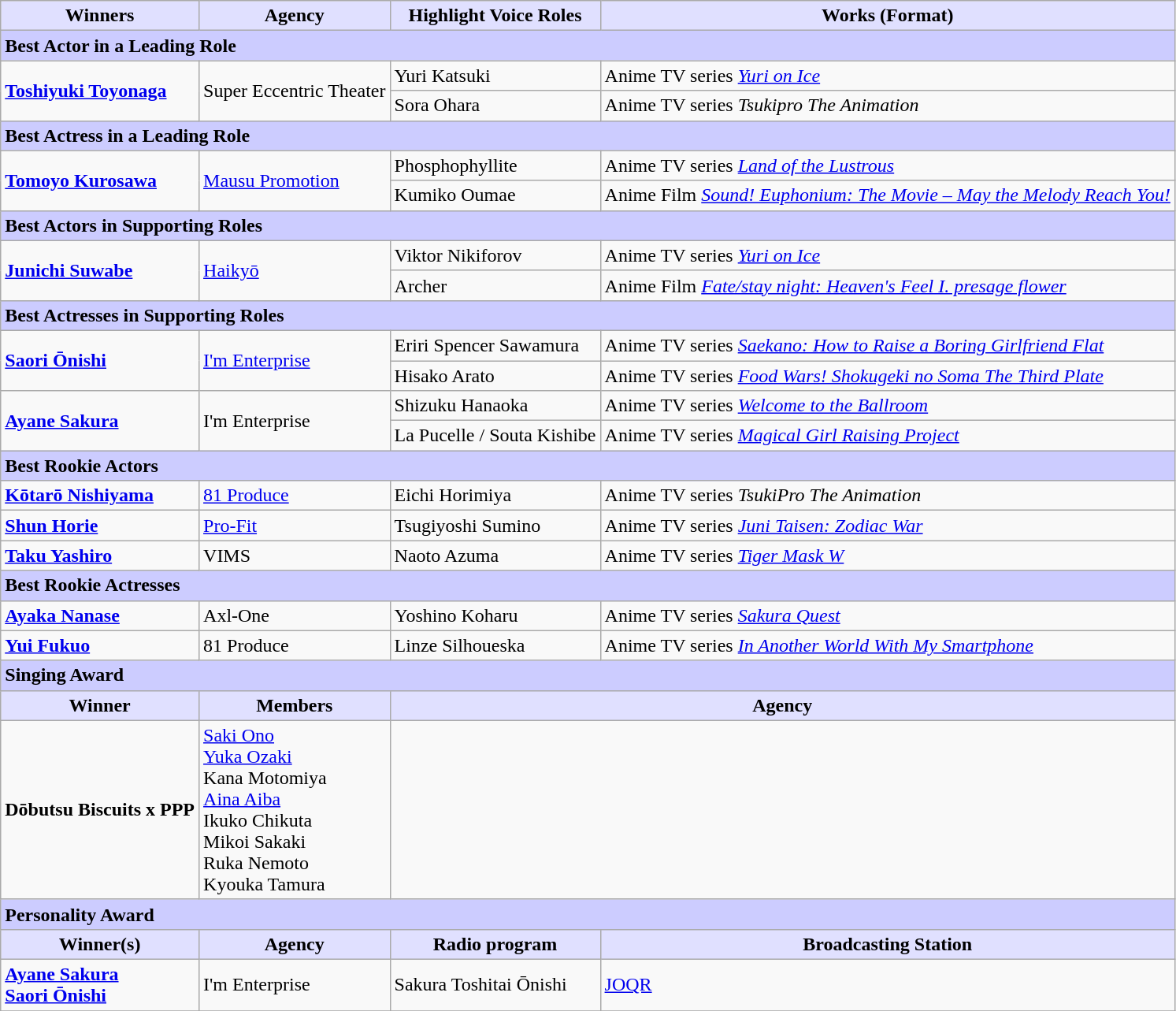<table class="wikitable">
<tr>
<th style="background: #e0e0ff">Winners</th>
<th style="background: #e0e0ff">Agency</th>
<th style="background: #e0e0ff">Highlight Voice Roles</th>
<th style="background: #e0e0ff">Works (Format)</th>
</tr>
<tr>
<td colspan="4" style="background: #ccccff"><strong>Best Actor in a Leading Role</strong></td>
</tr>
<tr>
<td rowspan="2"><strong><a href='#'>Toshiyuki Toyonaga</a></strong></td>
<td rowspan="2">Super Eccentric Theater</td>
<td>Yuri Katsuki</td>
<td>Anime TV series <em><a href='#'>Yuri on Ice</a></em></td>
</tr>
<tr>
<td>Sora Ohara</td>
<td>Anime TV series <em>Tsukipro The Animation</em></td>
</tr>
<tr>
<td colspan="4" style="background: #ccccff"><strong>Best Actress in a Leading Role</strong></td>
</tr>
<tr>
<td rowspan="2"><strong><a href='#'>Tomoyo Kurosawa</a></strong></td>
<td rowspan="2"><a href='#'>Mausu Promotion</a></td>
<td>Phosphophyllite</td>
<td>Anime TV series <em><a href='#'>Land of the Lustrous</a></em></td>
</tr>
<tr>
<td>Kumiko Oumae</td>
<td>Anime Film <em><a href='#'>Sound! Euphonium: The Movie – May the Melody Reach You!</a></em></td>
</tr>
<tr>
<td colspan="4" style="background: #ccccff"><strong>Best Actors in Supporting Roles</strong></td>
</tr>
<tr>
<td rowspan="2"><strong><a href='#'>Junichi Suwabe</a></strong></td>
<td rowspan="2"><a href='#'>Haikyō</a></td>
<td>Viktor Nikiforov</td>
<td>Anime TV series <em><a href='#'>Yuri on Ice</a></em></td>
</tr>
<tr>
<td>Archer</td>
<td>Anime Film <em><a href='#'>Fate/stay night: Heaven's Feel I. presage flower</a></em></td>
</tr>
<tr>
<td colspan="4" style="background: #ccccff"><strong>Best Actresses in Supporting Roles</strong></td>
</tr>
<tr>
<td rowspan="2"><strong><a href='#'>Saori Ōnishi</a></strong></td>
<td rowspan="2"><a href='#'>I'm Enterprise</a></td>
<td>Eriri Spencer Sawamura</td>
<td>Anime TV series <em><a href='#'>Saekano: How to Raise a Boring Girlfriend Flat</a></em></td>
</tr>
<tr>
<td>Hisako Arato</td>
<td>Anime TV series <em><a href='#'>Food Wars! Shokugeki no Soma The Third Plate</a></em></td>
</tr>
<tr>
<td rowspan="2"><strong><a href='#'>Ayane Sakura</a></strong></td>
<td rowspan="2">I'm Enterprise</td>
<td>Shizuku Hanaoka</td>
<td>Anime TV series <em><a href='#'>Welcome to the Ballroom</a></em></td>
</tr>
<tr>
<td>La Pucelle / Souta Kishibe</td>
<td>Anime TV series <em><a href='#'>Magical Girl Raising Project</a></em></td>
</tr>
<tr>
<td colspan="4" style="background: #ccccff"><strong>Best Rookie Actors</strong></td>
</tr>
<tr>
<td><strong><a href='#'>Kōtarō Nishiyama</a></strong></td>
<td><a href='#'>81 Produce</a></td>
<td>Eichi Horimiya</td>
<td>Anime TV series <em>TsukiPro The Animation</em></td>
</tr>
<tr>
<td><strong><a href='#'>Shun Horie</a></strong></td>
<td><a href='#'>Pro-Fit</a></td>
<td>Tsugiyoshi Sumino</td>
<td>Anime TV series <em><a href='#'>Juni Taisen: Zodiac War</a></em></td>
</tr>
<tr>
<td><strong><a href='#'>Taku Yashiro</a></strong></td>
<td>VIMS</td>
<td>Naoto Azuma</td>
<td>Anime TV series <em><a href='#'>Tiger Mask W</a></em></td>
</tr>
<tr>
<td colspan="4" style="background: #ccccff"><strong>Best Rookie Actresses</strong></td>
</tr>
<tr>
<td><strong><a href='#'>Ayaka Nanase</a></strong></td>
<td>Axl-One</td>
<td>Yoshino Koharu</td>
<td>Anime TV series <em><a href='#'>Sakura Quest</a></em></td>
</tr>
<tr>
<td><strong><a href='#'>Yui Fukuo</a></strong></td>
<td>81 Produce</td>
<td>Linze Silhoueska</td>
<td>Anime TV series <em><a href='#'>In Another World With My Smartphone</a></em></td>
</tr>
<tr>
<td colspan="4" style="background: #ccccff"><strong>Singing Award</strong></td>
</tr>
<tr>
<th style="background: #e0e0ff">Winner</th>
<th style="background: #e0e0ff">Members</th>
<th colspan="2" style="background: #e0e0ff">Agency</th>
</tr>
<tr>
<td><strong>Dōbutsu Biscuits x PPP</strong></td>
<td><a href='#'>Saki Ono</a><br><a href='#'>Yuka Ozaki</a><br>Kana Motomiya<br><a href='#'>Aina Aiba</a><br>Ikuko Chikuta<br>Mikoi Sakaki<br>Ruka Nemoto<br>Kyouka Tamura</td>
</tr>
<tr>
<td colspan="4" style="background: #ccccff"><strong>Personality Award</strong></td>
</tr>
<tr>
<th style="background: #e0e0ff">Winner(s)</th>
<th style="background: #e0e0ff">Agency</th>
<th style="background: #e0e0ff">Radio program</th>
<th style="background: #e0e0ff">Broadcasting Station</th>
</tr>
<tr>
<td><strong><a href='#'>Ayane Sakura</a></strong> <br> <strong><a href='#'>Saori Ōnishi</a></strong></td>
<td>I'm Enterprise</td>
<td>Sakura Toshitai Ōnishi</td>
<td><a href='#'>JOQR</a></td>
</tr>
<tr>
</tr>
</table>
